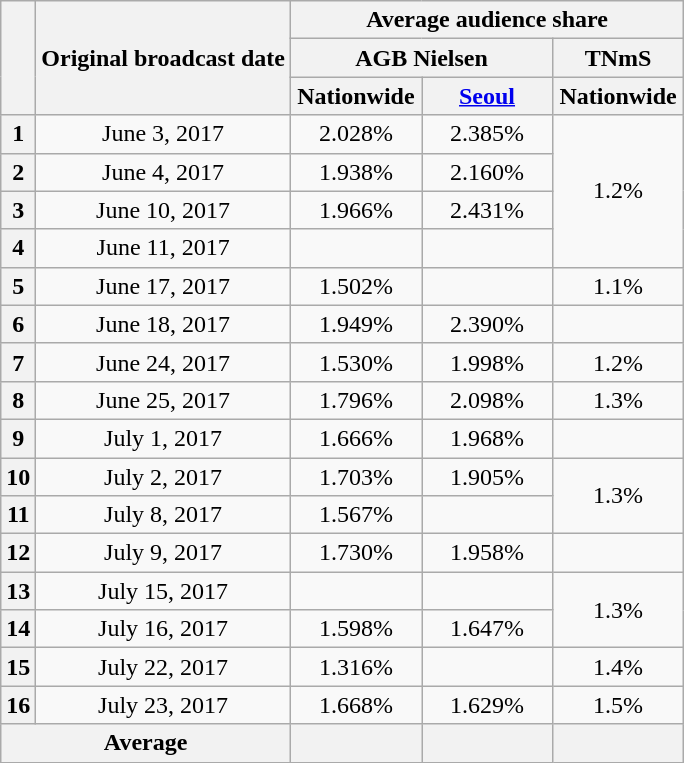<table class="wikitable" style="text-align:center">
<tr>
<th rowspan="3"></th>
<th rowspan="3">Original broadcast date</th>
<th colspan="3">Average audience share</th>
</tr>
<tr>
<th colspan="2">AGB Nielsen</th>
<th>TNmS</th>
</tr>
<tr>
<th width="80">Nationwide</th>
<th width="80"><a href='#'>Seoul</a></th>
<th width="80">Nationwide</th>
</tr>
<tr>
<th>1</th>
<td>June 3, 2017</td>
<td>2.028%</td>
<td>2.385%</td>
<td rowspan="4">1.2%</td>
</tr>
<tr>
<th>2</th>
<td>June 4, 2017</td>
<td>1.938%</td>
<td>2.160%</td>
</tr>
<tr>
<th>3</th>
<td>June 10, 2017</td>
<td>1.966%</td>
<td>2.431%</td>
</tr>
<tr>
<th>4</th>
<td>June 11, 2017</td>
<td></td>
<td></td>
</tr>
<tr>
<th>5</th>
<td>June 17, 2017</td>
<td>1.502%</td>
<td></td>
<td>1.1%</td>
</tr>
<tr>
<th>6</th>
<td>June 18, 2017</td>
<td>1.949%</td>
<td>2.390%</td>
<td></td>
</tr>
<tr>
<th>7</th>
<td>June 24, 2017</td>
<td>1.530%</td>
<td>1.998%</td>
<td>1.2%</td>
</tr>
<tr>
<th>8</th>
<td>June 25, 2017</td>
<td>1.796%</td>
<td>2.098%</td>
<td>1.3%</td>
</tr>
<tr>
<th>9</th>
<td>July 1, 2017</td>
<td>1.666%</td>
<td>1.968%</td>
<td></td>
</tr>
<tr>
<th>10</th>
<td>July 2, 2017</td>
<td>1.703%</td>
<td>1.905%</td>
<td rowspan="2">1.3%</td>
</tr>
<tr>
<th>11</th>
<td>July 8, 2017</td>
<td>1.567%</td>
<td></td>
</tr>
<tr>
<th>12</th>
<td>July 9, 2017</td>
<td>1.730%</td>
<td>1.958%</td>
<td></td>
</tr>
<tr>
<th>13</th>
<td>July 15, 2017</td>
<td></td>
<td></td>
<td rowspan="2">1.3%</td>
</tr>
<tr>
<th>14</th>
<td>July 16, 2017</td>
<td>1.598%</td>
<td>1.647%</td>
</tr>
<tr>
<th>15</th>
<td>July 22, 2017</td>
<td>1.316%</td>
<td></td>
<td>1.4%</td>
</tr>
<tr>
<th>16</th>
<td>July 23, 2017</td>
<td>1.668%</td>
<td>1.629%</td>
<td>1.5%</td>
</tr>
<tr>
<th colspan="2">Average</th>
<th></th>
<th></th>
<th></th>
</tr>
</table>
